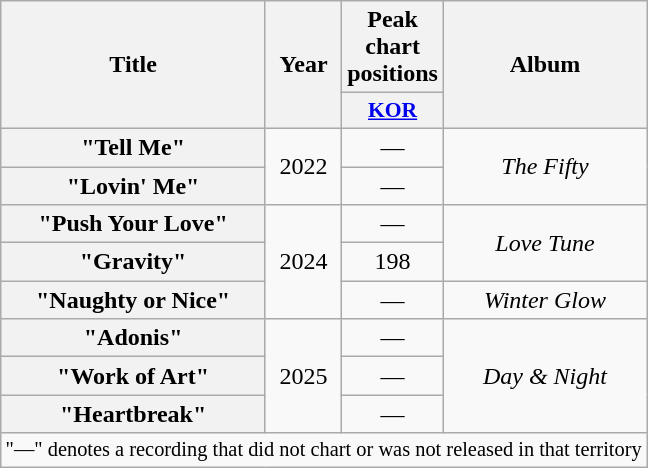<table class="wikitable plainrowheaders" style="text-align:center">
<tr>
<th scope="col" rowspan="2">Title</th>
<th scope="col" rowspan="2">Year</th>
<th scope="col" colspan="1">Peak chart positions</th>
<th scope="col" rowspan="2" style="width:8em">Album</th>
</tr>
<tr>
<th scope="col" style="font-size:90%; width:2.5em"><a href='#'>KOR</a><br></th>
</tr>
<tr>
<th scope="row">"Tell Me"</th>
<td rowspan="2">2022</td>
<td>—</td>
<td rowspan="2"><em>The Fifty</em></td>
</tr>
<tr>
<th scope="row">"Lovin' Me"</th>
<td>—</td>
</tr>
<tr>
<th scope="row">"Push Your Love"</th>
<td rowspan="3">2024</td>
<td>—</td>
<td rowspan="2"><em>Love Tune</em></td>
</tr>
<tr>
<th scope="row">"Gravity"</th>
<td>198</td>
</tr>
<tr>
<th scope="row">"Naughty or Nice"</th>
<td>—</td>
<td><em>Winter Glow</em></td>
</tr>
<tr>
<th scope="row">"Adonis"</th>
<td rowspan="3">2025</td>
<td>—</td>
<td rowspan="3"><em>Day & Night</em></td>
</tr>
<tr>
<th scope="row">"Work of Art"</th>
<td>—</td>
</tr>
<tr>
<th scope="row">"Heartbreak"</th>
<td>—</td>
</tr>
<tr>
<td colspan="4" style="font-size:85%">"—" denotes a recording that did not chart or was not released in that territory</td>
</tr>
</table>
